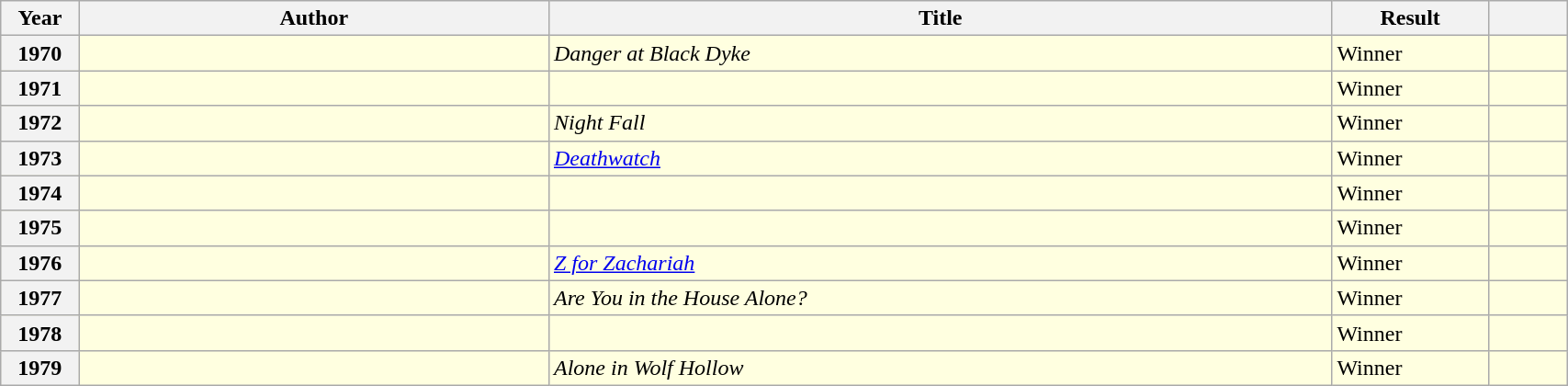<table class="wikitable sortable mw-collapsible" style="width:90%">
<tr>
<th scope="col" width="5%">Year</th>
<th scope="col" width="30%">Author</th>
<th scope="col" width="50%">Title</th>
<th scope="col" width="10%">Result</th>
<th scope="col" width="5%"></th>
</tr>
<tr style="background:lightyellow;">
<th>1970</th>
<td></td>
<td><em>Danger at Black Dyke</em></td>
<td>Winner</td>
<td></td>
</tr>
<tr style="background:lightyellow;">
<th>1971</th>
<td></td>
<td><em></em></td>
<td>Winner</td>
<td></td>
</tr>
<tr style="background:lightyellow;">
<th>1972</th>
<td></td>
<td><em>Night Fall</em></td>
<td>Winner</td>
<td></td>
</tr>
<tr style="background:lightyellow;">
<th>1973</th>
<td></td>
<td><a href='#'><em>Deathwatch</em></a></td>
<td>Winner</td>
<td></td>
</tr>
<tr style="background:lightyellow;">
<th>1974</th>
<td></td>
<td><em></em></td>
<td>Winner</td>
<td></td>
</tr>
<tr style="background:lightyellow;">
<th>1975</th>
<td></td>
<td><em></em></td>
<td>Winner</td>
<td></td>
</tr>
<tr style="background:lightyellow;">
<th>1976</th>
<td></td>
<td><em><a href='#'>Z for Zachariah</a></em></td>
<td>Winner</td>
<td></td>
</tr>
<tr style="background:lightyellow;">
<th>1977</th>
<td></td>
<td><em>Are You in the House Alone?</em></td>
<td>Winner</td>
<td></td>
</tr>
<tr style="background:lightyellow;">
<th>1978</th>
<td></td>
<td><em></em></td>
<td>Winner</td>
<td></td>
</tr>
<tr style="background:lightyellow;">
<th>1979</th>
<td></td>
<td><em>Alone in Wolf Hollow</em></td>
<td>Winner</td>
<td></td>
</tr>
</table>
